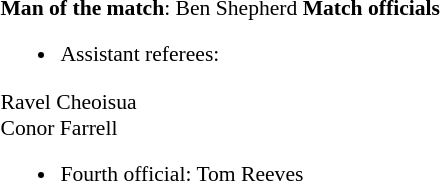<table width=82% style="font-size:90%">
<tr>
<td width=50% valign=top><br><strong>Man of the match</strong>: 
Ben Shepherd
<strong>Match officials</strong><ul><li>Assistant referees:</li></ul>Ravel Cheoisua<br>Conor Farrell<ul><li>Fourth official: Tom Reeves</li></ul></td>
</tr>
</table>
